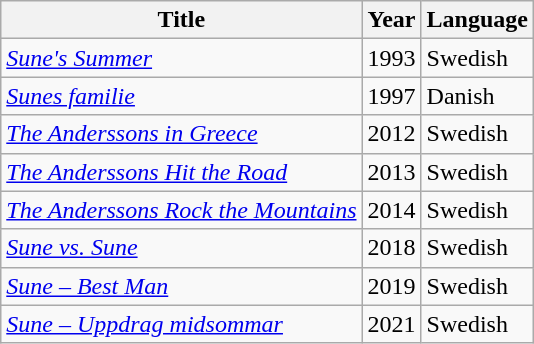<table class=wikitable>
<tr>
<th>Title</th>
<th>Year</th>
<th>Language</th>
</tr>
<tr>
<td><em><a href='#'>Sune's Summer</a></em></td>
<td>1993</td>
<td>Swedish</td>
</tr>
<tr>
<td><em><a href='#'>Sunes familie</a></em></td>
<td>1997</td>
<td>Danish</td>
</tr>
<tr>
<td><em><a href='#'>The Anderssons in Greece</a></em></td>
<td>2012</td>
<td>Swedish</td>
</tr>
<tr>
<td><em><a href='#'>The Anderssons Hit the Road</a></em></td>
<td>2013</td>
<td>Swedish</td>
</tr>
<tr>
<td><em><a href='#'>The Anderssons Rock the Mountains</a></em></td>
<td>2014</td>
<td>Swedish</td>
</tr>
<tr>
<td><em><a href='#'>Sune vs. Sune</a></em></td>
<td>2018</td>
<td>Swedish</td>
</tr>
<tr>
<td><em><a href='#'>Sune – Best Man</a></em></td>
<td>2019</td>
<td>Swedish</td>
</tr>
<tr>
<td><em><a href='#'>Sune – Uppdrag midsommar</a></em></td>
<td>2021</td>
<td>Swedish</td>
</tr>
</table>
